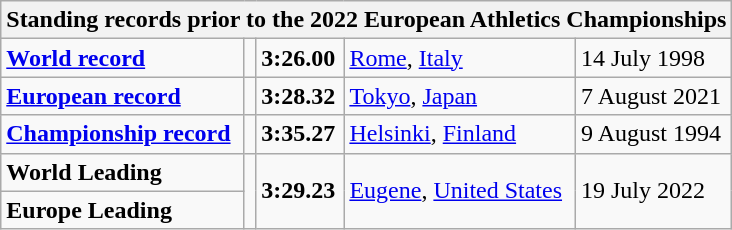<table class="wikitable">
<tr>
<th colspan="5">Standing records prior to the 2022 European Athletics Championships</th>
</tr>
<tr>
<td><strong><a href='#'>World record</a></strong></td>
<td></td>
<td><strong>3:26.00</strong></td>
<td><a href='#'>Rome</a>, <a href='#'>Italy</a></td>
<td>14 July 1998</td>
</tr>
<tr>
<td><strong><a href='#'>European record</a></strong></td>
<td></td>
<td><strong>3:28.32</strong></td>
<td><a href='#'>Tokyo</a>, <a href='#'>Japan</a></td>
<td>7 August 2021</td>
</tr>
<tr>
<td><strong><a href='#'>Championship record</a></strong></td>
<td></td>
<td><strong>3:35.27</strong></td>
<td><a href='#'>Helsinki</a>, <a href='#'>Finland</a></td>
<td>9 August 1994</td>
</tr>
<tr>
<td><strong>World Leading</strong></td>
<td rowspan=2></td>
<td rowspan=2><strong>3:29.23</strong></td>
<td rowspan=2><a href='#'>Eugene</a>, <a href='#'>United States</a></td>
<td rowspan=2>19 July 2022</td>
</tr>
<tr>
<td><strong>Europe Leading</strong></td>
</tr>
</table>
